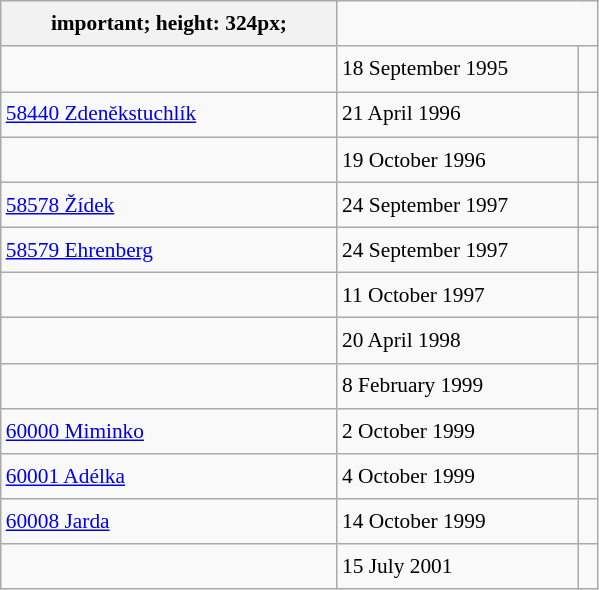<table class="wikitable" style="font-size: 89%; float: left; width: 28em; margin-right: 1em; line-height: 1.65em">
<tr>
<th>important; height: 324px;</th>
</tr>
<tr>
<td></td>
<td>18 September 1995</td>
<td></td>
</tr>
<tr>
<td><a href='#'>58440 Zdeněkstuchlík</a></td>
<td>21 April 1996</td>
<td> </td>
</tr>
<tr>
<td></td>
<td>19 October 1996</td>
<td></td>
</tr>
<tr>
<td><a href='#'>58578 Žídek</a></td>
<td>24 September 1997</td>
<td></td>
</tr>
<tr>
<td><a href='#'>58579 Ehrenberg</a></td>
<td>24 September 1997</td>
<td></td>
</tr>
<tr>
<td></td>
<td>11 October 1997</td>
<td></td>
</tr>
<tr>
<td></td>
<td>20 April 1998</td>
<td></td>
</tr>
<tr>
<td></td>
<td>8 February 1999</td>
<td></td>
</tr>
<tr>
<td><a href='#'>60000 Miminko</a></td>
<td>2 October 1999</td>
<td></td>
</tr>
<tr>
<td><a href='#'>60001 Adélka</a></td>
<td>4 October 1999</td>
<td></td>
</tr>
<tr>
<td><a href='#'>60008 Jarda</a></td>
<td>14 October 1999</td>
<td></td>
</tr>
<tr>
<td></td>
<td>15 July 2001</td>
<td></td>
</tr>
</table>
